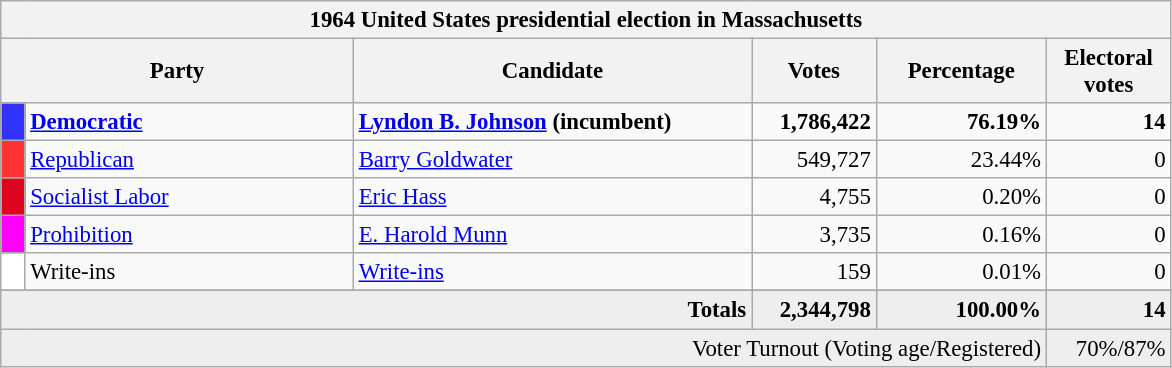<table class="wikitable" style="font-size: 95%;">
<tr>
<th colspan="6">1964 United States presidential election in Massachusetts</th>
</tr>
<tr>
<th colspan="2" style="width: 15em">Party</th>
<th style="width: 17em">Candidate</th>
<th style="width: 5em">Votes</th>
<th style="width: 7em">Percentage</th>
<th style="width: 5em">Electoral votes</th>
</tr>
<tr>
<th style="background-color:#3333FF; width: 3px"></th>
<td style="width: 130px"><strong><a href='#'>Democratic</a></strong></td>
<td><strong><a href='#'>Lyndon B. Johnson</a> (incumbent)</strong></td>
<td align="right"><strong>1,786,422</strong></td>
<td align="right"><strong>76.19%</strong></td>
<td align="right"><strong>14</strong></td>
</tr>
<tr>
<th style="background-color:#FF3333; width: 3px"></th>
<td style="width: 130px"><a href='#'>Republican</a></td>
<td><a href='#'>Barry Goldwater</a></td>
<td align="right">549,727</td>
<td align="right">23.44%</td>
<td align="right">0</td>
</tr>
<tr>
<th style="background-color:#DD051D; width: 3px"></th>
<td style="width: 130px"><a href='#'>Socialist Labor</a></td>
<td><a href='#'>Eric Hass</a></td>
<td align="right">4,755</td>
<td align="right">0.20%</td>
<td align="right">0</td>
</tr>
<tr>
<th style="background-color:#FF00FF; width: 3px"></th>
<td style="width: 130px"><a href='#'>Prohibition</a></td>
<td><a href='#'>E. Harold Munn</a></td>
<td align="right">3,735</td>
<td align="right">0.16%</td>
<td align="right">0</td>
</tr>
<tr>
<th style="background-color:#FFFFFF; width: 3px"></th>
<td style="width: 130px">Write-ins</td>
<td><a href='#'>Write-ins</a></td>
<td align="right">159</td>
<td align="right">0.01%</td>
<td align="right">0</td>
</tr>
<tr>
</tr>
<tr bgcolor="#EEEEEE">
<td colspan="3" align="right"><strong>Totals</strong></td>
<td align="right"><strong>2,344,798</strong></td>
<td align="right"><strong>100.00%</strong></td>
<td align="right"><strong>14</strong></td>
</tr>
<tr bgcolor="#EEEEEE">
<td colspan="5" align="right">Voter Turnout (Voting age/Registered)</td>
<td colspan="1" align="right">70%/87%</td>
</tr>
</table>
